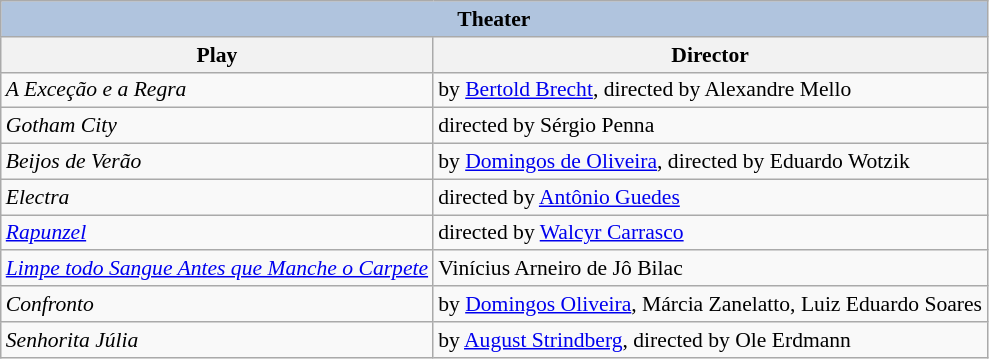<table class="wikitable" style="font-size: 90%;">
<tr>
<th colspan="4" style="background: LightSteelBlue;">Theater</th>
</tr>
<tr>
<th>Play</th>
<th>Director</th>
</tr>
<tr>
<td><em>A Exceção e a Regra</em></td>
<td>by <a href='#'>Bertold Brecht</a>, directed by Alexandre Mello</td>
</tr>
<tr>
<td><em>Gotham City</em></td>
<td>directed by Sérgio Penna</td>
</tr>
<tr>
<td><em>Beijos de Verão</em></td>
<td>by <a href='#'>Domingos de Oliveira</a>, directed by Eduardo Wotzik</td>
</tr>
<tr>
<td><em>Electra</em></td>
<td>directed by <a href='#'>Antônio Guedes</a></td>
</tr>
<tr>
<td><em><a href='#'>Rapunzel</a></em></td>
<td>directed by <a href='#'>Walcyr Carrasco</a></td>
</tr>
<tr>
<td><em><a href='#'>Limpe todo Sangue Antes que Manche o Carpete</a></em></td>
<td>Vinícius Arneiro de Jô Bilac</td>
</tr>
<tr>
<td><em>Confronto</em></td>
<td>by <a href='#'>Domingos Oliveira</a>, Márcia Zanelatto, Luiz Eduardo Soares</td>
</tr>
<tr>
<td><em>Senhorita  Júlia</em></td>
<td>by <a href='#'>August Strindberg</a>, directed by  Ole Erdmann</td>
</tr>
</table>
